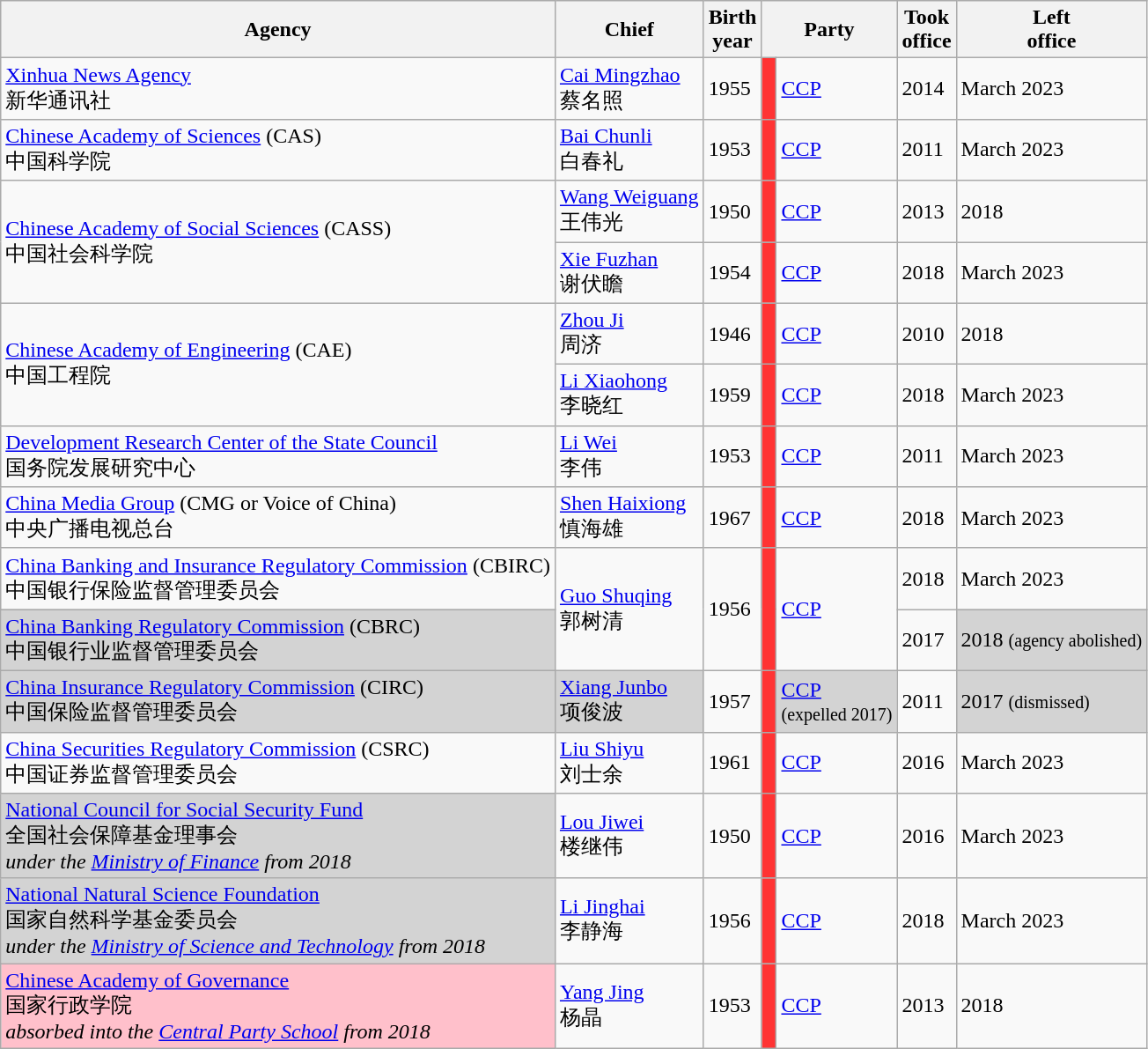<table class="wikitable sortable">
<tr>
<th>Agency</th>
<th>Chief</th>
<th>Birth<br>year</th>
<th colspan=2>Party</th>
<th>Took<br>office</th>
<th>Left<br>office</th>
</tr>
<tr>
<td><a href='#'>Xinhua News Agency</a><br>新华通讯社</td>
<td><a href='#'>Cai Mingzhao</a><br>蔡名照</td>
<td>1955</td>
<td style="background:#FF3333;"> </td>
<td><a href='#'>CCP</a></td>
<td>2014</td>
<td>March 2023</td>
</tr>
<tr>
<td><a href='#'>Chinese Academy of Sciences</a> (CAS)<br>中国科学院</td>
<td><a href='#'>Bai Chunli</a><br>白春礼</td>
<td>1953</td>
<td style="background:#FF3333;"> </td>
<td><a href='#'>CCP</a></td>
<td>2011</td>
<td>March 2023</td>
</tr>
<tr>
<td rowspan=2><a href='#'>Chinese Academy of Social Sciences</a> (CASS)<br>中国社会科学院</td>
<td><a href='#'>Wang Weiguang</a><br>王伟光</td>
<td>1950</td>
<td style="background:#FF3333;"> </td>
<td><a href='#'>CCP</a></td>
<td>2013</td>
<td>2018</td>
</tr>
<tr>
<td><a href='#'>Xie Fuzhan</a><br>谢伏瞻</td>
<td>1954</td>
<td style="background:#FF3333;"> </td>
<td><a href='#'>CCP</a></td>
<td>2018</td>
<td>March 2023</td>
</tr>
<tr>
<td rowspan=2><a href='#'>Chinese Academy of Engineering</a> (CAE)<br>中国工程院</td>
<td><a href='#'>Zhou Ji</a><br>周济</td>
<td>1946</td>
<td style="background:#FF3333;"> </td>
<td><a href='#'>CCP</a></td>
<td>2010</td>
<td>2018</td>
</tr>
<tr>
<td><a href='#'>Li Xiaohong</a><br>李晓红</td>
<td>1959</td>
<td style="background:#FF3333;"> </td>
<td><a href='#'>CCP</a></td>
<td>2018</td>
<td>March 2023</td>
</tr>
<tr>
<td><a href='#'>Development Research Center of the State Council</a><br>国务院发展研究中心</td>
<td><a href='#'>Li Wei</a><br>李伟</td>
<td>1953</td>
<td style="background:#FF3333;"> </td>
<td><a href='#'>CCP</a></td>
<td>2011</td>
<td>March 2023</td>
</tr>
<tr>
<td><a href='#'>China Media Group</a> (CMG or Voice of China)<br>中央广播电视总台</td>
<td><a href='#'>Shen Haixiong</a><br>慎海雄</td>
<td>1967</td>
<td style="background:#FF3333;"> </td>
<td><a href='#'>CCP</a></td>
<td>2018</td>
<td>March 2023</td>
</tr>
<tr>
<td><a href='#'>China Banking and Insurance Regulatory Commission</a> (CBIRC)<br>中国银行保险监督管理委员会</td>
<td rowspan=2><a href='#'>Guo Shuqing</a><br>郭树清</td>
<td rowspan=2>1956</td>
<td rowspan=2 style="background:#FF3333;"> </td>
<td rowspan=2><a href='#'>CCP</a></td>
<td>2018</td>
<td>March 2023</td>
</tr>
<tr>
<td style="background:lightgray;"><a href='#'>China Banking Regulatory Commission</a> (CBRC)<br>中国银行业监督管理委员会</td>
<td>2017</td>
<td style="background:lightgray;">2018 <small>(agency abolished)</small></td>
</tr>
<tr>
<td style="background:lightgray;"><a href='#'>China Insurance Regulatory Commission</a> (CIRC)<br>中国保险监督管理委员会</td>
<td style="background:lightgray;"><a href='#'>Xiang Junbo</a><br>项俊波</td>
<td>1957</td>
<td style="background:#FF3333;"> </td>
<td style="background:lightgray;"><a href='#'>CCP</a><br><small>(expelled 2017)</small></td>
<td>2011</td>
<td style="background:lightgray;">2017 <small>(dismissed)</small></td>
</tr>
<tr>
<td><a href='#'>China Securities Regulatory Commission</a> (CSRC)<br>中国证券监督管理委员会</td>
<td><a href='#'>Liu Shiyu</a><br>刘士余</td>
<td>1961</td>
<td style="background:#FF3333;"> </td>
<td><a href='#'>CCP</a></td>
<td>2016</td>
<td>March 2023</td>
</tr>
<tr>
<td style="background:lightgray;"><a href='#'>National Council for Social Security Fund</a><br>全国社会保障基金理事会<br><em>under the <a href='#'>Ministry of Finance</a> from 2018</em></td>
<td><a href='#'>Lou Jiwei</a><br>楼继伟</td>
<td>1950</td>
<td style="background:#FF3333;"> </td>
<td><a href='#'>CCP</a></td>
<td>2016</td>
<td>March 2023</td>
</tr>
<tr>
<td style="background:lightgray;"><a href='#'>National Natural Science Foundation</a><br>国家自然科学基金委员会<br><em>under the <a href='#'>Ministry of Science and Technology</a> from 2018</em></td>
<td><a href='#'>Li Jinghai</a><br>李静海</td>
<td>1956</td>
<td style="background:#FF3333;"> </td>
<td><a href='#'>CCP</a></td>
<td>2018</td>
<td>March 2023</td>
</tr>
<tr>
<td style="background:pink;"><a href='#'>Chinese Academy of Governance</a><br>国家行政学院<br><em>absorbed into the <a href='#'>Central Party School</a> from 2018</em></td>
<td><a href='#'>Yang Jing</a><br>杨晶</td>
<td>1953</td>
<td style="background:#FF3333;"> </td>
<td><a href='#'>CCP</a></td>
<td>2013</td>
<td>2018</td>
</tr>
</table>
